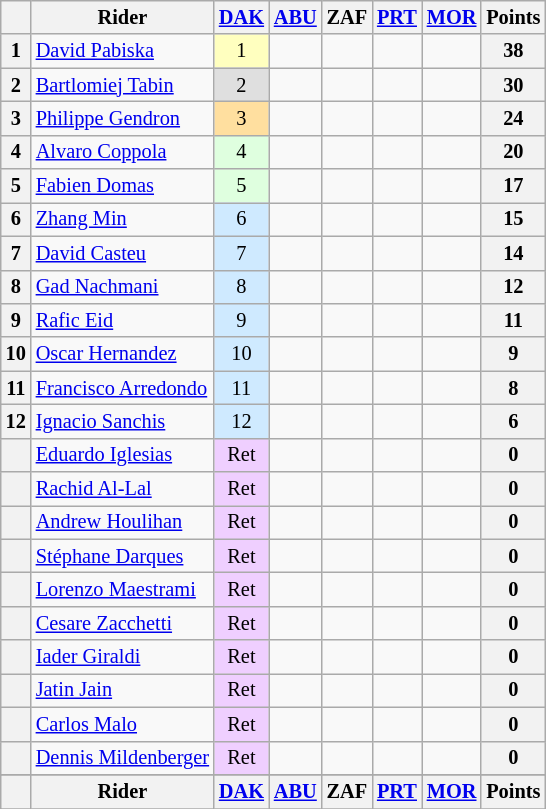<table class="wikitable" style="font-size: 85%; text-align: center">
<tr valign="top">
<th valign="middle"></th>
<th valign="middle">Rider</th>
<th><a href='#'>DAK</a><br></th>
<th><a href='#'>ABU</a><br></th>
<th>ZAF<br></th>
<th><a href='#'>PRT</a><br></th>
<th><a href='#'>MOR</a><br></th>
<th valign="middle">Points</th>
</tr>
<tr>
<th>1</th>
<td align="left"> <a href='#'>David Pabiska</a></td>
<td style="background:#FFFFBF;">1</td>
<td></td>
<td></td>
<td></td>
<td></td>
<th>38</th>
</tr>
<tr>
<th>2</th>
<td align="left"> <a href='#'>Bartlomiej Tabin</a></td>
<td style="background:#DFDFDF;">2</td>
<td></td>
<td></td>
<td></td>
<td></td>
<th>30</th>
</tr>
<tr>
<th>3</th>
<td align="left"> <a href='#'>Philippe Gendron</a></td>
<td style="background:#FFDF9F;">3</td>
<td></td>
<td></td>
<td></td>
<td></td>
<th>24</th>
</tr>
<tr>
<th>4</th>
<td align="left"> <a href='#'>Alvaro Coppola</a></td>
<td style="background:#DFFFDF;">4</td>
<td></td>
<td></td>
<td></td>
<td></td>
<th>20</th>
</tr>
<tr>
<th>5</th>
<td align="left"> <a href='#'>Fabien Domas</a></td>
<td style="background:#DFFFDF;">5</td>
<td></td>
<td></td>
<td></td>
<td></td>
<th>17</th>
</tr>
<tr>
<th>6</th>
<td align="left"> <a href='#'>Zhang Min</a></td>
<td style="background:#CFEAFF;">6</td>
<td></td>
<td></td>
<td></td>
<td></td>
<th>15</th>
</tr>
<tr>
<th>7</th>
<td align="left"> <a href='#'>David Casteu</a></td>
<td style="background:#CFEAFF;">7</td>
<td></td>
<td></td>
<td></td>
<td></td>
<th>14</th>
</tr>
<tr>
<th>8</th>
<td align="left"> <a href='#'>Gad Nachmani</a></td>
<td style="background:#CFEAFF;">8</td>
<td></td>
<td></td>
<td></td>
<td></td>
<th>12</th>
</tr>
<tr>
<th>9</th>
<td align="left"> <a href='#'>Rafic Eid</a></td>
<td style="background:#CFEAFF;">9</td>
<td></td>
<td></td>
<td></td>
<td></td>
<th>11</th>
</tr>
<tr>
<th>10</th>
<td align="left"> <a href='#'>Oscar Hernandez</a></td>
<td style="background:#CFEAFF;">10</td>
<td></td>
<td></td>
<td></td>
<td></td>
<th>9</th>
</tr>
<tr>
<th>11</th>
<td align="left"> <a href='#'>Francisco Arredondo</a></td>
<td style="background:#CFEAFF;">11</td>
<td></td>
<td></td>
<td></td>
<td></td>
<th>8</th>
</tr>
<tr>
<th>12</th>
<td align="left"> <a href='#'>Ignacio Sanchis</a></td>
<td style="background:#CFEAFF;">12</td>
<td></td>
<td></td>
<td></td>
<td></td>
<th>6</th>
</tr>
<tr>
<th></th>
<td align="left"> <a href='#'>Eduardo Iglesias</a></td>
<td style="background:#EFCFFF;">Ret</td>
<td></td>
<td></td>
<td></td>
<td></td>
<th>0</th>
</tr>
<tr>
<th></th>
<td align="left"> <a href='#'>Rachid Al-Lal</a></td>
<td style="background:#EFCFFF;">Ret</td>
<td></td>
<td></td>
<td></td>
<td></td>
<th>0</th>
</tr>
<tr>
<th></th>
<td align="left"> <a href='#'>Andrew Houlihan</a></td>
<td style="background:#EFCFFF;">Ret</td>
<td></td>
<td></td>
<td></td>
<td></td>
<th>0</th>
</tr>
<tr>
<th></th>
<td align="left"> <a href='#'>Stéphane Darques</a></td>
<td style="background:#EFCFFF;">Ret</td>
<td></td>
<td></td>
<td></td>
<td></td>
<th>0</th>
</tr>
<tr>
<th></th>
<td align="left"> <a href='#'>Lorenzo Maestrami</a></td>
<td style="background:#EFCFFF;">Ret</td>
<td></td>
<td></td>
<td></td>
<td></td>
<th>0</th>
</tr>
<tr>
<th></th>
<td align="left"> <a href='#'>Cesare Zacchetti</a></td>
<td style="background:#EFCFFF;">Ret</td>
<td></td>
<td></td>
<td></td>
<td></td>
<th>0</th>
</tr>
<tr>
<th></th>
<td align="left"> <a href='#'>Iader Giraldi</a></td>
<td style="background:#EFCFFF;">Ret</td>
<td></td>
<td></td>
<td></td>
<td></td>
<th>0</th>
</tr>
<tr>
<th></th>
<td align="left"> <a href='#'>Jatin Jain</a></td>
<td style="background:#EFCFFF;">Ret</td>
<td></td>
<td></td>
<td></td>
<td></td>
<th>0</th>
</tr>
<tr>
<th></th>
<td align="left"> <a href='#'>Carlos Malo</a></td>
<td style="background:#EFCFFF;">Ret</td>
<td></td>
<td></td>
<td></td>
<td></td>
<th>0</th>
</tr>
<tr>
<th></th>
<td align="left"> <a href='#'>Dennis Mildenberger</a></td>
<td style="background:#EFCFFF;">Ret</td>
<td></td>
<td></td>
<td></td>
<td></td>
<th>0</th>
</tr>
<tr>
</tr>
<tr valign="top">
<th valign="middle"></th>
<th valign="middle">Rider</th>
<th><a href='#'>DAK</a><br></th>
<th><a href='#'>ABU</a><br></th>
<th>ZAF<br></th>
<th><a href='#'>PRT</a><br></th>
<th><a href='#'>MOR</a><br></th>
<th valign="middle">Points</th>
</tr>
<tr>
</tr>
</table>
